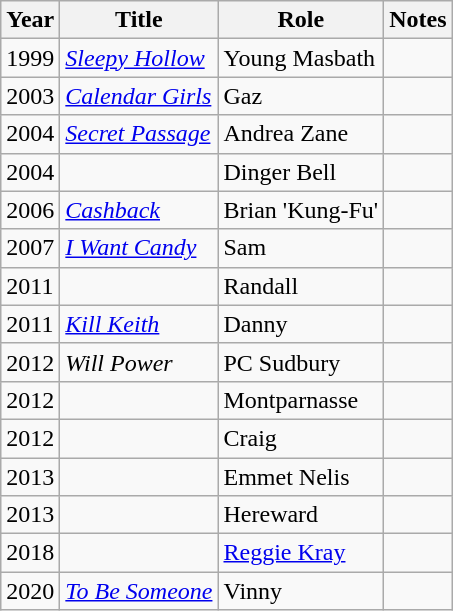<table class="wikitable sortable">
<tr>
<th>Year</th>
<th>Title</th>
<th>Role</th>
<th>Notes</th>
</tr>
<tr>
<td>1999</td>
<td><a href='#'><em>Sleepy Hollow</em></a></td>
<td>Young Masbath</td>
<td></td>
</tr>
<tr>
<td>2003</td>
<td><em><a href='#'>Calendar Girls</a></em></td>
<td>Gaz</td>
<td></td>
</tr>
<tr>
<td>2004</td>
<td><em><a href='#'>Secret Passage</a></em></td>
<td>Andrea Zane</td>
<td></td>
</tr>
<tr>
<td>2004</td>
<td><em></em></td>
<td>Dinger Bell</td>
<td></td>
</tr>
<tr>
<td>2006</td>
<td><a href='#'><em>Cashback</em></a></td>
<td>Brian 'Kung-Fu'</td>
<td></td>
</tr>
<tr>
<td>2007</td>
<td><a href='#'><em>I Want Candy</em></a></td>
<td>Sam</td>
<td></td>
</tr>
<tr>
<td>2011</td>
<td><em></em></td>
<td>Randall</td>
<td></td>
</tr>
<tr>
<td>2011</td>
<td><em><a href='#'>Kill Keith</a></em></td>
<td>Danny</td>
<td></td>
</tr>
<tr>
<td>2012</td>
<td><em>Will Power</em></td>
<td>PC Sudbury</td>
<td></td>
</tr>
<tr>
<td>2012</td>
<td><em></em></td>
<td>Montparnasse</td>
<td></td>
</tr>
<tr>
<td>2012</td>
<td><em></em></td>
<td>Craig</td>
<td></td>
</tr>
<tr>
<td>2013</td>
<td><em></em></td>
<td>Emmet Nelis</td>
<td></td>
</tr>
<tr>
<td>2013</td>
<td><em></em></td>
<td>Hereward</td>
<td></td>
</tr>
<tr>
<td>2018</td>
<td><em></em></td>
<td><a href='#'>Reggie Kray</a></td>
<td></td>
</tr>
<tr>
<td>2020</td>
<td><em><a href='#'>To Be Someone</a></em></td>
<td>Vinny</td>
<td></td>
</tr>
</table>
